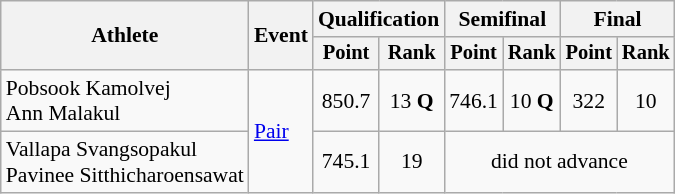<table class=wikitable style=font-size:90%;text-align:center>
<tr>
<th rowspan="2">Athlete</th>
<th rowspan="2">Event</th>
<th colspan=2>Qualification</th>
<th colspan=2>Semifinal</th>
<th colspan=2>Final</th>
</tr>
<tr style="font-size:95%">
<th>Point</th>
<th>Rank</th>
<th>Point</th>
<th>Rank</th>
<th>Point</th>
<th>Rank</th>
</tr>
<tr>
<td align=left>Pobsook Kamolvej<br>Ann Malakul</td>
<td align=left rowspan=2><a href='#'>Pair</a></td>
<td>850.7</td>
<td>13 <strong>Q</strong></td>
<td>746.1</td>
<td>10 <strong>Q</strong></td>
<td>322</td>
<td>10</td>
</tr>
<tr>
<td align=left>Vallapa Svangsopakul<br>Pavinee Sitthicharoensawat</td>
<td>745.1</td>
<td>19</td>
<td colspan=4>did not advance</td>
</tr>
</table>
